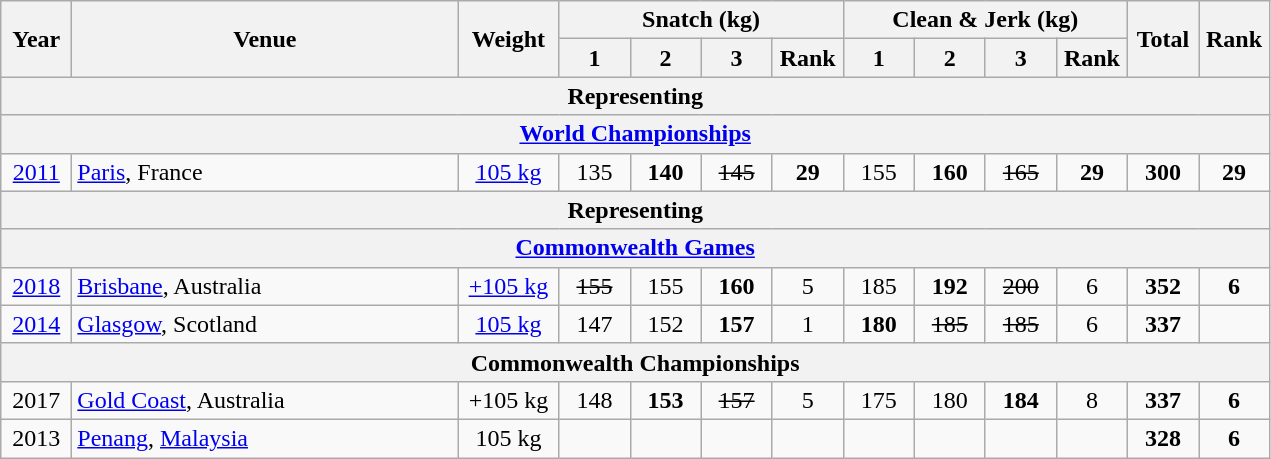<table class = "wikitable" style="text-align:center;">
<tr>
<th rowspan=2 width=40>Year</th>
<th rowspan=2 width=250>Venue</th>
<th rowspan=2 width=60>Weight</th>
<th colspan=4>Snatch (kg)</th>
<th colspan=4>Clean & Jerk (kg)</th>
<th rowspan=2 width=40>Total</th>
<th rowspan=2 width=40>Rank</th>
</tr>
<tr>
<th width=40>1</th>
<th width=40>2</th>
<th width=40>3</th>
<th width=40>Rank</th>
<th width=40>1</th>
<th width=40>2</th>
<th width=40>3</th>
<th width=40>Rank</th>
</tr>
<tr>
<th colspan=13>Representing </th>
</tr>
<tr>
<th colspan=13><a href='#'>World Championships</a></th>
</tr>
<tr>
<td><a href='#'>2011</a></td>
<td align=left> <a href='#'>Paris</a>, France</td>
<td><a href='#'>105 kg</a></td>
<td>135</td>
<td><strong>140</strong></td>
<td><s>145</s></td>
<td><strong>29</strong></td>
<td>155</td>
<td><strong>160</strong></td>
<td><s>165</s></td>
<td><strong>29</strong></td>
<td><strong>300</strong></td>
<td><strong>29</strong></td>
</tr>
<tr>
<th colspan=13>Representing </th>
</tr>
<tr>
<th colspan=13><a href='#'>Commonwealth Games</a></th>
</tr>
<tr>
<td><a href='#'>2018</a></td>
<td align=left> <a href='#'>Brisbane</a>, Australia</td>
<td><a href='#'>+105 kg</a></td>
<td><s>155</s></td>
<td>155</td>
<td><strong>160</strong></td>
<td>5</td>
<td>185</td>
<td><strong>192</strong></td>
<td><s>200</s></td>
<td>6</td>
<td><strong>352</strong></td>
<td><strong>6</strong></td>
</tr>
<tr>
<td><a href='#'>2014</a></td>
<td align=left> <a href='#'>Glasgow</a>, Scotland</td>
<td><a href='#'>105 kg</a></td>
<td>147</td>
<td>152</td>
<td><strong>157</strong></td>
<td>1</td>
<td><strong>180</strong></td>
<td><s>185</s></td>
<td><s>185</s></td>
<td>6</td>
<td><strong>337</strong></td>
<td><strong></strong></td>
</tr>
<tr>
<th colspan=13>Commonwealth Championships</th>
</tr>
<tr>
<td>2017</td>
<td align=left> <a href='#'>Gold Coast</a>, Australia</td>
<td>+105 kg</td>
<td>148</td>
<td><strong>153</strong></td>
<td><s>157</s></td>
<td>5</td>
<td>175</td>
<td>180</td>
<td><strong>184</strong></td>
<td>8</td>
<td><strong>337</strong></td>
<td><strong>6</strong></td>
</tr>
<tr>
<td>2013</td>
<td align=left> <a href='#'>Penang</a>, <a href='#'>Malaysia</a></td>
<td>105 kg</td>
<td></td>
<td></td>
<td></td>
<td></td>
<td></td>
<td></td>
<td></td>
<td></td>
<td><strong>328</strong></td>
<td><strong>6</strong></td>
</tr>
</table>
